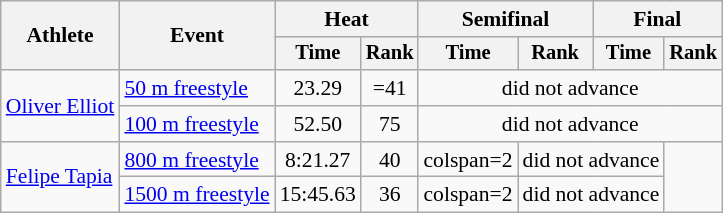<table class=wikitable style="font-size:90%">
<tr>
<th rowspan="2">Athlete</th>
<th rowspan="2">Event</th>
<th colspan="2">Heat</th>
<th colspan="2">Semifinal</th>
<th colspan="2">Final</th>
</tr>
<tr style="font-size:95%">
<th>Time</th>
<th>Rank</th>
<th>Time</th>
<th>Rank</th>
<th>Time</th>
<th>Rank</th>
</tr>
<tr align=center>
<td align=left rowspan=2><a href='#'>Oliver Elliot</a></td>
<td align=left><a href='#'>50 m freestyle</a></td>
<td>23.29</td>
<td>=41</td>
<td colspan=4>did not advance</td>
</tr>
<tr align=center>
<td align=left><a href='#'>100 m freestyle</a></td>
<td>52.50</td>
<td>75</td>
<td colspan=4>did not advance</td>
</tr>
<tr align=center>
<td align=left rowspan=2><a href='#'>Felipe Tapia</a></td>
<td align=left><a href='#'>800 m freestyle</a></td>
<td>8:21.27</td>
<td>40</td>
<td>colspan=2 </td>
<td colspan=2>did not advance</td>
</tr>
<tr align=center>
<td align=left><a href='#'>1500 m freestyle</a></td>
<td>15:45.63</td>
<td>36</td>
<td>colspan=2 </td>
<td colspan=2>did not advance</td>
</tr>
</table>
